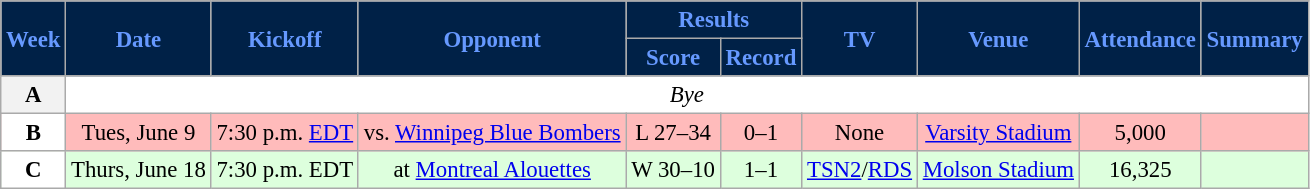<table class="wikitable" style="font-size: 95%;">
<tr>
<th style="background:#002147;color:#6699FF;" rowspan=2>Week</th>
<th style="background:#002147;color:#6699FF;" rowspan=2>Date</th>
<th style="background:#002147;color:#6699FF;" rowspan=2>Kickoff</th>
<th style="background:#002147;color:#6699FF;" rowspan=2>Opponent</th>
<th style="background:#002147;color:#6699FF;" colspan=2>Results</th>
<th style="background:#002147;color:#6699FF;" rowspan=2>TV</th>
<th style="background:#002147;color:#6699FF;" rowspan=2>Venue</th>
<th style="background:#002147;color:#6699FF;" rowspan=2>Attendance</th>
<th style="background:#002147;color:#6699FF;" rowspan=2>Summary</th>
</tr>
<tr>
<th style="background:#002147;color:#6699FF;">Score</th>
<th style="background:#002147;color:#6699FF;">Record</th>
</tr>
<tr align="center" bgcolor="#ffffff">
<th align="center"><strong>A</strong></th>
<td colspan=9 align="center" valign="middle"><em>Bye</em></td>
</tr>
<tr align="center" bgcolor="#ffbbbb">
<th style="text-align:center; background:white;"><span>B</span></th>
<td align="center">Tues, June 9</td>
<td align="center">7:30 p.m. <a href='#'>EDT</a></td>
<td align="center">vs. <a href='#'>Winnipeg Blue Bombers</a></td>
<td align="center">L 27–34</td>
<td align="center">0–1</td>
<td align="center">None</td>
<td align="center"><a href='#'>Varsity Stadium</a></td>
<td align="center">5,000</td>
<td align="center"></td>
</tr>
<tr align="center" bgcolor="#ddffdd">
<th style="text-align:center; background:white;"><span>C</span></th>
<td align="center">Thurs, June 18</td>
<td align="center">7:30 p.m. EDT</td>
<td align="center">at <a href='#'>Montreal Alouettes</a></td>
<td align="center">W 30–10</td>
<td align="center">1–1</td>
<td align="center"><a href='#'>TSN2</a>/<a href='#'>RDS</a></td>
<td align="center"><a href='#'>Molson Stadium</a></td>
<td align="center">16,325</td>
<td align="center"></td>
</tr>
</table>
